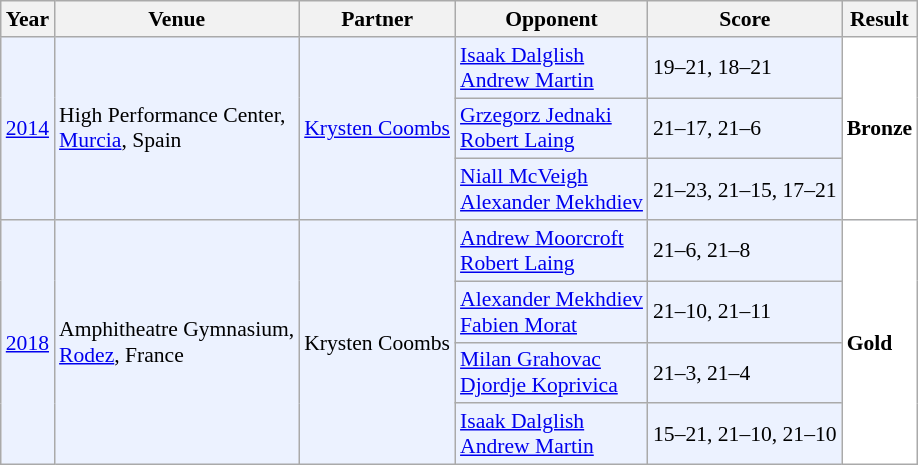<table class="sortable wikitable" style="font-size: 90%;">
<tr>
<th>Year</th>
<th>Venue</th>
<th>Partner</th>
<th>Opponent</th>
<th>Score</th>
<th>Result</th>
</tr>
<tr style="background:#ECF2FF">
<td rowspan="3" align="center"><a href='#'>2014</a></td>
<td rowspan="3" align="left">High Performance Center,<br><a href='#'>Murcia</a>, Spain</td>
<td rowspan="3"> <a href='#'>Krysten Coombs</a></td>
<td align="left"> <a href='#'>Isaak Dalglish</a> <br>  <a href='#'>Andrew Martin</a></td>
<td align="left">19–21, 18–21</td>
<td rowspan="3" style="text-align:left; background:white"> <strong>Bronze</strong></td>
</tr>
<tr style="background:#ECF2FF">
<td align="left"> <a href='#'>Grzegorz Jednaki</a><br> <a href='#'>Robert Laing</a></td>
<td align="left">21–17, 21–6</td>
</tr>
<tr style="background:#ECF2FF">
<td align="left"> <a href='#'>Niall McVeigh</a><br> <a href='#'>Alexander Mekhdiev</a></td>
<td align="left">21–23, 21–15, 17–21</td>
</tr>
<tr style="background:#ECF2FF">
<td rowspan="4" align="center"><a href='#'>2018</a></td>
<td rowspan="4" align="left">Amphitheatre Gymnasium,<br><a href='#'>Rodez</a>, France</td>
<td rowspan="4"> Krysten Coombs</td>
<td align="left"> <a href='#'>Andrew Moorcroft</a><br> <a href='#'>Robert Laing</a></td>
<td align="left">21–6, 21–8</td>
<td rowspan="4" style="text-align:left; background:white"> <strong>Gold</strong></td>
</tr>
<tr style="background:#ECF2FF">
<td align="left"> <a href='#'>Alexander Mekhdiev</a><br> <a href='#'>Fabien Morat</a></td>
<td align="left">21–10, 21–11</td>
</tr>
<tr style="background:#ECF2FF">
<td align="left"> <a href='#'>Milan Grahovac</a><br> <a href='#'>Djordje Koprivica</a></td>
<td align="left">21–3, 21–4</td>
</tr>
<tr style="background:#ECF2FF">
<td align="left"> <a href='#'>Isaak Dalglish</a> <br>  <a href='#'>Andrew Martin</a></td>
<td align="left">15–21, 21–10, 21–10</td>
</tr>
</table>
